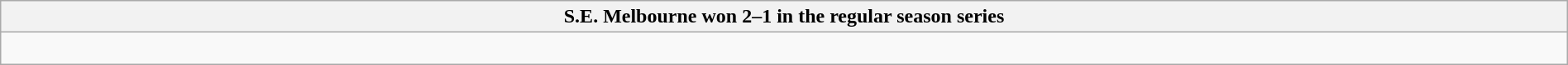<table class="wikitable collapsible collapsed|show=yes" style="width:100%">
<tr>
<th>S.E. Melbourne won 2–1 in the regular season series</th>
</tr>
<tr>
<td><br>

</td>
</tr>
</table>
